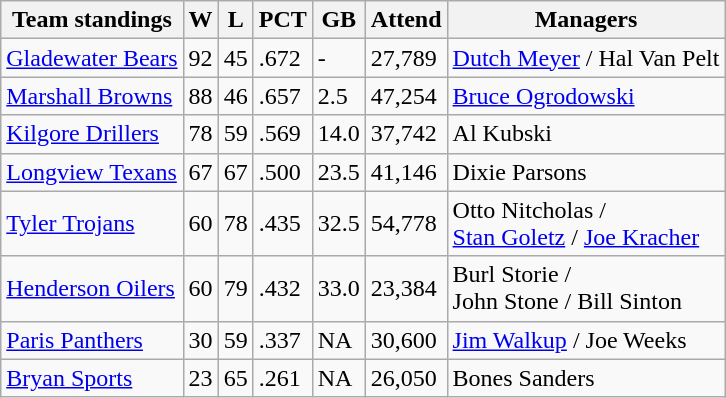<table class="wikitable">
<tr>
<th>Team standings</th>
<th>W</th>
<th>L</th>
<th>PCT</th>
<th>GB</th>
<th>Attend</th>
<th>Managers</th>
</tr>
<tr>
<td><a href='#'>Gladewater Bears</a></td>
<td>92</td>
<td>45</td>
<td>.672</td>
<td>-</td>
<td>27,789</td>
<td><a href='#'>Dutch Meyer</a> / Hal Van Pelt</td>
</tr>
<tr>
<td><a href='#'>Marshall Browns</a></td>
<td>88</td>
<td>46</td>
<td>.657</td>
<td>2.5</td>
<td>47,254</td>
<td><a href='#'>Bruce Ogrodowski</a></td>
</tr>
<tr>
<td><a href='#'>Kilgore Drillers</a></td>
<td>78</td>
<td>59</td>
<td>.569</td>
<td>14.0</td>
<td>37,742</td>
<td>Al Kubski</td>
</tr>
<tr>
<td><a href='#'>Longview Texans</a></td>
<td>67</td>
<td>67</td>
<td>.500</td>
<td>23.5</td>
<td>41,146</td>
<td>Dixie Parsons</td>
</tr>
<tr>
<td><a href='#'>Tyler Trojans</a></td>
<td>60</td>
<td>78</td>
<td>.435</td>
<td>32.5</td>
<td>54,778</td>
<td>Otto Nitcholas  /<br> <a href='#'>Stan Goletz</a> / <a href='#'>Joe Kracher</a></td>
</tr>
<tr>
<td><a href='#'>Henderson Oilers</a></td>
<td>60</td>
<td>79</td>
<td>.432</td>
<td>33.0</td>
<td>23,384</td>
<td>Burl Storie /<br> John Stone / Bill Sinton</td>
</tr>
<tr>
<td><a href='#'>Paris Panthers</a></td>
<td>30</td>
<td>59</td>
<td>.337</td>
<td>NA</td>
<td>30,600</td>
<td><a href='#'>Jim Walkup</a> / Joe Weeks</td>
</tr>
<tr>
<td><a href='#'>Bryan Sports</a></td>
<td>23</td>
<td>65</td>
<td>.261</td>
<td>NA</td>
<td>26,050</td>
<td>Bones Sanders</td>
</tr>
</table>
